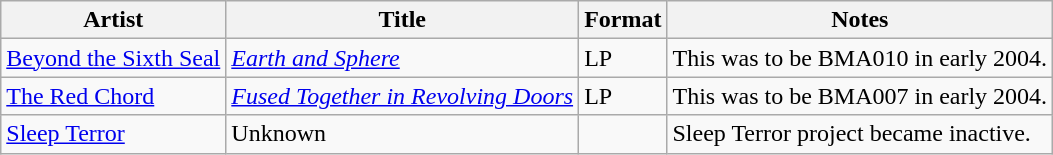<table class="wikitable sortable">
<tr>
<th>Artist</th>
<th>Title</th>
<th>Format</th>
<th>Notes</th>
</tr>
<tr>
<td><a href='#'>Beyond the Sixth Seal</a></td>
<td><em><a href='#'>Earth and Sphere</a></em></td>
<td>LP</td>
<td>This was to be BMA010 in early 2004.</td>
</tr>
<tr>
<td><a href='#'>The Red Chord</a></td>
<td><em><a href='#'>Fused Together in Revolving Doors</a></em></td>
<td>LP</td>
<td>This was to be BMA007 in early 2004.</td>
</tr>
<tr>
<td><a href='#'>Sleep Terror</a></td>
<td>Unknown</td>
<td></td>
<td>Sleep Terror project became inactive.</td>
</tr>
</table>
